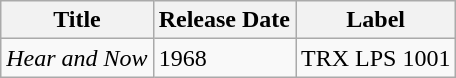<table class="wikitable">
<tr>
<th>Title</th>
<th>Release Date</th>
<th>Label</th>
</tr>
<tr>
<td><em>Hear and Now</em></td>
<td>1968</td>
<td>TRX LPS 1001</td>
</tr>
</table>
